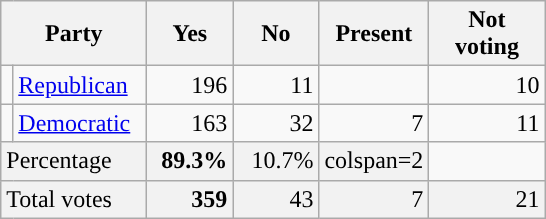<table class="wikitable" style="margin-right: 1em; background: #f9f9f9; text-align: right;">
<tr>
<th colspan="2" scope="col" style="width: 90px">Party</th>
<th scope="col" style="width: 50px">Yes</th>
<th scope="col" style="width: 50px">No</th>
<th scope="col" style="width: 50px">Present</th>
<th scope="col" style="width: 70px">Not voting</th>
</tr>
<tr>
<td scope="row" style="background-color:"></td>
<td scope="row" style="text-align: left;"><a href='#'>Republican</a></td>
<td>196</td>
<td>11</td>
<td></td>
<td>10</td>
</tr>
<tr>
<td scope="row" style="background-color:"></td>
<td scope="row" style="text-align: left;"><a href='#'>Democratic</a></td>
<td>163</td>
<td>32</td>
<td>7</td>
<td>11</td>
</tr>
<tr class="tfoot" style="background:#f2f2f2;"|>
<td scope="row" colspan="2" style="text-align:left;">Percentage</td>
<td><strong>89.3%</strong></td>
<td>10.7%</td>
<td>colspan=2 </td>
</tr>
<tr class="tfoot" style="background:#f2f2f2;">
<td scope="row" colspan="2" style="text-align:left;">Total votes</td>
<td> <strong>359</strong></td>
<td>43</td>
<td>7</td>
<td>21</td>
</tr>
</table>
